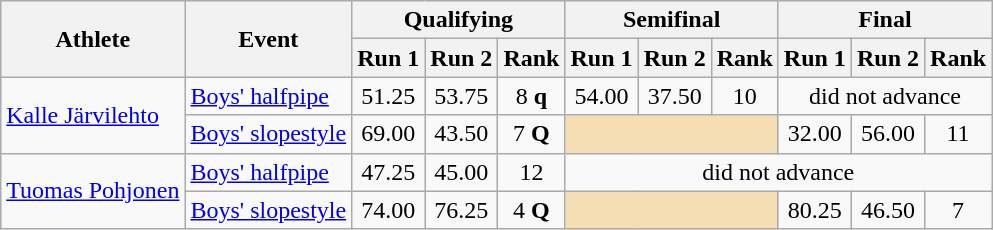<table class="wikitable">
<tr>
<th rowspan="2">Athlete</th>
<th rowspan="2">Event</th>
<th colspan="3">Qualifying</th>
<th colspan="3">Semifinal</th>
<th colspan="3">Final</th>
</tr>
<tr>
<th>Run 1</th>
<th>Run 2</th>
<th>Rank</th>
<th>Run 1</th>
<th>Run 2</th>
<th>Rank</th>
<th>Run 1</th>
<th>Run 2</th>
<th>Rank</th>
</tr>
<tr>
<td rowspan="2"><a href='#'>Kalle Järvilehto</a></td>
<td><a href='#'>Boys' halfpipe</a></td>
<td align="center">51.25</td>
<td align="center">53.75</td>
<td align="center">8 <strong>q</strong></td>
<td align="center">54.00</td>
<td align="center">37.50</td>
<td align="center">10</td>
<td align="center" colspan=3>did not advance</td>
</tr>
<tr>
<td><a href='#'>Boys' slopestyle</a></td>
<td align="center">69.00</td>
<td align="center">43.50</td>
<td align="center">7 <strong>Q</strong></td>
<td colspan=3 bgcolor="wheat"></td>
<td align="center">32.00</td>
<td align="center">56.00</td>
<td align="center">11</td>
</tr>
<tr>
<td rowspan="2"><a href='#'>Tuomas Pohjonen</a></td>
<td><a href='#'>Boys' halfpipe</a></td>
<td align="center">47.25</td>
<td align="center">45.00</td>
<td align="center">12</td>
<td align="center" colspan=6>did not advance</td>
</tr>
<tr>
<td><a href='#'>Boys' slopestyle</a></td>
<td align="center">74.00</td>
<td align="center">76.25</td>
<td align="center">4 <strong>Q</strong></td>
<td colspan=3 bgcolor="wheat"></td>
<td align="center">80.25</td>
<td align="center">46.50</td>
<td align="center">7</td>
</tr>
</table>
